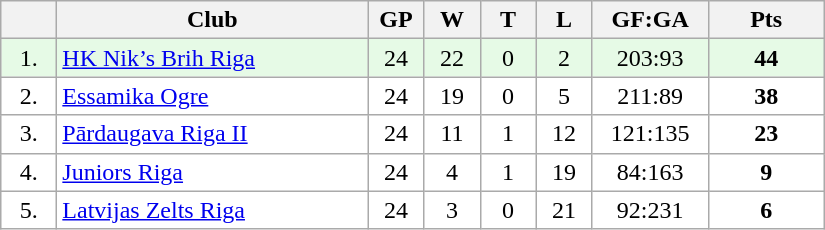<table class="wikitable">
<tr>
<th width="30"></th>
<th width="200">Club</th>
<th width="30">GP</th>
<th width="30">W</th>
<th width="30">T</th>
<th width="30">L</th>
<th width="70">GF:GA</th>
<th width="70">Pts</th>
</tr>
<tr bgcolor="#e6fae6" align="center">
<td>1.</td>
<td align="left"><a href='#'>HK Nik’s Brih Riga</a></td>
<td>24</td>
<td>22</td>
<td>0</td>
<td>2</td>
<td>203:93</td>
<td><strong>44</strong></td>
</tr>
<tr bgcolor="#FFFFFF" align="center">
<td>2.</td>
<td align="left"><a href='#'>Essamika Ogre</a></td>
<td>24</td>
<td>19</td>
<td>0</td>
<td>5</td>
<td>211:89</td>
<td><strong>38</strong></td>
</tr>
<tr bgcolor="#FFFFFF" align="center">
<td>3.</td>
<td align="left"><a href='#'>Pārdaugava Riga II</a></td>
<td>24</td>
<td>11</td>
<td>1</td>
<td>12</td>
<td>121:135</td>
<td><strong>23</strong></td>
</tr>
<tr bgcolor="#FFFFFF" align="center">
<td>4.</td>
<td align="left"><a href='#'>Juniors Riga</a></td>
<td>24</td>
<td>4</td>
<td>1</td>
<td>19</td>
<td>84:163</td>
<td><strong>9</strong></td>
</tr>
<tr bgcolor="#FFFFFF" align="center">
<td>5.</td>
<td align="left"><a href='#'>Latvijas Zelts Riga</a></td>
<td>24</td>
<td>3</td>
<td>0</td>
<td>21</td>
<td>92:231</td>
<td><strong>6</strong></td>
</tr>
</table>
